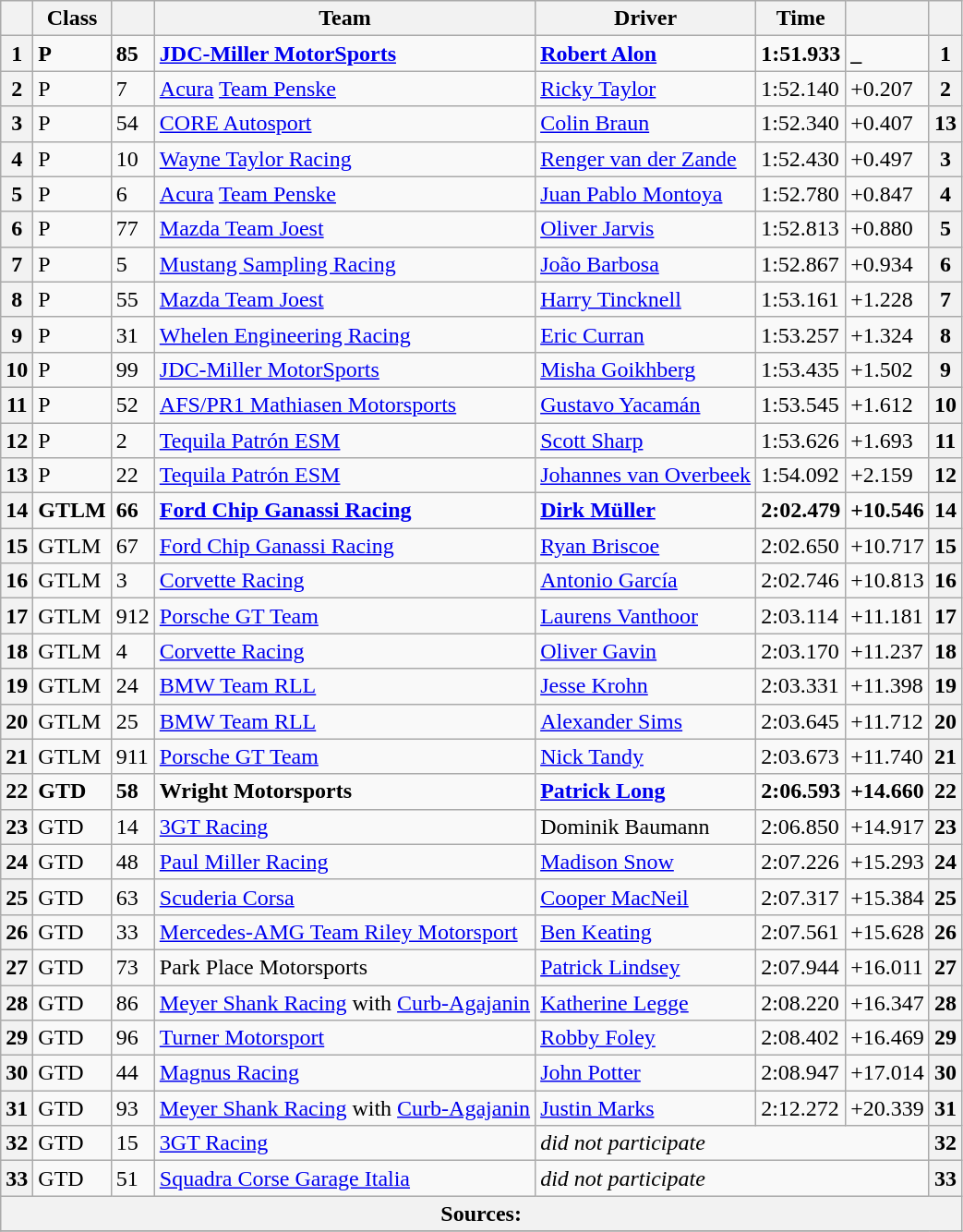<table class="wikitable">
<tr>
<th scope="col"></th>
<th scope="col">Class</th>
<th scope="col"></th>
<th scope="col">Team</th>
<th scope="col">Driver</th>
<th scope="col">Time</th>
<th scope="col"></th>
<th scope="col"></th>
</tr>
<tr style="font-weight:bold">
<th>1</th>
<td>P</td>
<td>85</td>
<td> <a href='#'>JDC-Miller MotorSports</a></td>
<td> <a href='#'>Robert Alon</a></td>
<td>1:51.933</td>
<td><strong>_</strong></td>
<th>1</th>
</tr>
<tr>
<th>2</th>
<td>P</td>
<td>7</td>
<td> <a href='#'>Acura</a> <a href='#'>Team Penske</a></td>
<td> <a href='#'>Ricky Taylor</a></td>
<td>1:52.140</td>
<td>+0.207</td>
<th>2</th>
</tr>
<tr>
<th>3</th>
<td>P</td>
<td>54</td>
<td> <a href='#'>CORE Autosport</a></td>
<td> <a href='#'>Colin Braun</a></td>
<td>1:52.340</td>
<td>+0.407</td>
<th>13</th>
</tr>
<tr>
<th>4</th>
<td>P</td>
<td>10</td>
<td> <a href='#'>Wayne Taylor Racing</a></td>
<td> <a href='#'>Renger van der Zande</a></td>
<td>1:52.430</td>
<td>+0.497</td>
<th>3</th>
</tr>
<tr>
<th>5</th>
<td>P</td>
<td>6</td>
<td> <a href='#'>Acura</a> <a href='#'>Team Penske</a></td>
<td> <a href='#'>Juan Pablo Montoya</a></td>
<td>1:52.780</td>
<td>+0.847</td>
<th>4</th>
</tr>
<tr>
<th>6</th>
<td>P</td>
<td>77</td>
<td> <a href='#'>Mazda Team Joest</a></td>
<td> <a href='#'>Oliver Jarvis</a></td>
<td>1:52.813</td>
<td>+0.880</td>
<th>5</th>
</tr>
<tr>
<th>7</th>
<td>P</td>
<td>5</td>
<td> <a href='#'>Mustang Sampling Racing</a></td>
<td> <a href='#'>João Barbosa</a></td>
<td>1:52.867</td>
<td>+0.934</td>
<th>6</th>
</tr>
<tr>
<th>8</th>
<td>P</td>
<td>55</td>
<td> <a href='#'>Mazda Team Joest</a></td>
<td> <a href='#'>Harry Tincknell</a></td>
<td>1:53.161</td>
<td>+1.228</td>
<th>7</th>
</tr>
<tr>
<th>9</th>
<td>P</td>
<td>31</td>
<td> <a href='#'>Whelen Engineering Racing</a></td>
<td> <a href='#'>Eric Curran</a></td>
<td>1:53.257</td>
<td>+1.324</td>
<th>8</th>
</tr>
<tr>
<th>10</th>
<td>P</td>
<td>99</td>
<td> <a href='#'>JDC-Miller MotorSports</a></td>
<td> <a href='#'>Misha Goikhberg</a></td>
<td>1:53.435</td>
<td>+1.502</td>
<th>9</th>
</tr>
<tr>
<th>11</th>
<td>P</td>
<td>52</td>
<td> <a href='#'>AFS/PR1 Mathiasen Motorsports</a></td>
<td> <a href='#'>Gustavo Yacamán</a></td>
<td>1:53.545</td>
<td>+1.612</td>
<th>10</th>
</tr>
<tr>
<th>12</th>
<td>P</td>
<td>2</td>
<td> <a href='#'>Tequila Patrón ESM</a></td>
<td> <a href='#'>Scott Sharp</a></td>
<td>1:53.626</td>
<td>+1.693</td>
<th>11</th>
</tr>
<tr>
<th>13</th>
<td>P</td>
<td>22</td>
<td> <a href='#'>Tequila Patrón ESM</a></td>
<td> <a href='#'>Johannes van Overbeek</a></td>
<td>1:54.092</td>
<td>+2.159</td>
<th>12</th>
</tr>
<tr style="font-weight:bold">
<th>14</th>
<td>GTLM</td>
<td>66</td>
<td> <a href='#'>Ford Chip Ganassi Racing</a></td>
<td> <a href='#'>Dirk Müller</a></td>
<td>2:02.479</td>
<td>+10.546</td>
<th>14</th>
</tr>
<tr>
<th>15</th>
<td>GTLM</td>
<td>67</td>
<td> <a href='#'>Ford Chip Ganassi Racing</a></td>
<td> <a href='#'>Ryan Briscoe</a></td>
<td>2:02.650</td>
<td>+10.717</td>
<th>15</th>
</tr>
<tr>
<th>16</th>
<td>GTLM</td>
<td>3</td>
<td> <a href='#'>Corvette Racing</a></td>
<td> <a href='#'>Antonio García</a></td>
<td>2:02.746</td>
<td>+10.813</td>
<th>16</th>
</tr>
<tr>
<th>17</th>
<td>GTLM</td>
<td>912</td>
<td> <a href='#'>Porsche GT Team</a></td>
<td> <a href='#'>Laurens Vanthoor</a></td>
<td>2:03.114</td>
<td>+11.181</td>
<th>17</th>
</tr>
<tr>
<th>18</th>
<td>GTLM</td>
<td>4</td>
<td> <a href='#'>Corvette Racing</a></td>
<td> <a href='#'>Oliver Gavin</a></td>
<td>2:03.170</td>
<td>+11.237</td>
<th>18</th>
</tr>
<tr>
<th>19</th>
<td>GTLM</td>
<td>24</td>
<td> <a href='#'>BMW Team RLL</a></td>
<td> <a href='#'>Jesse Krohn</a></td>
<td>2:03.331</td>
<td>+11.398</td>
<th>19</th>
</tr>
<tr>
<th>20</th>
<td>GTLM</td>
<td>25</td>
<td> <a href='#'>BMW Team RLL</a></td>
<td> <a href='#'>Alexander Sims</a></td>
<td>2:03.645</td>
<td>+11.712</td>
<th>20</th>
</tr>
<tr>
<th>21</th>
<td>GTLM</td>
<td>911</td>
<td> <a href='#'>Porsche GT Team</a></td>
<td> <a href='#'>Nick Tandy</a></td>
<td>2:03.673</td>
<td>+11.740</td>
<th>21</th>
</tr>
<tr style="font-weight:bold">
<th>22</th>
<td>GTD</td>
<td>58</td>
<td> Wright Motorsports</td>
<td> <a href='#'>Patrick Long</a></td>
<td>2:06.593</td>
<td>+14.660</td>
<th>22</th>
</tr>
<tr>
<th>23</th>
<td>GTD</td>
<td>14</td>
<td> <a href='#'>3GT Racing</a></td>
<td> Dominik Baumann</td>
<td>2:06.850</td>
<td>+14.917</td>
<th>23</th>
</tr>
<tr>
<th>24</th>
<td>GTD</td>
<td>48</td>
<td> <a href='#'>Paul Miller Racing</a></td>
<td> <a href='#'>Madison Snow</a></td>
<td>2:07.226</td>
<td>+15.293</td>
<th>24</th>
</tr>
<tr>
<th>25</th>
<td>GTD</td>
<td>63</td>
<td> <a href='#'>Scuderia Corsa</a></td>
<td> <a href='#'>Cooper MacNeil</a></td>
<td>2:07.317</td>
<td>+15.384</td>
<th>25</th>
</tr>
<tr>
<th>26</th>
<td>GTD</td>
<td>33</td>
<td> <a href='#'>Mercedes-AMG Team Riley Motorsport</a></td>
<td> <a href='#'>Ben Keating</a></td>
<td>2:07.561</td>
<td>+15.628</td>
<th>26</th>
</tr>
<tr>
<th>27</th>
<td>GTD</td>
<td>73</td>
<td> Park Place Motorsports</td>
<td> <a href='#'>Patrick Lindsey</a></td>
<td>2:07.944</td>
<td>+16.011</td>
<th>27</th>
</tr>
<tr>
<th>28</th>
<td>GTD</td>
<td>86</td>
<td> <a href='#'>Meyer Shank Racing</a> with <a href='#'>Curb-Agajanin</a></td>
<td> <a href='#'>Katherine Legge</a></td>
<td>2:08.220</td>
<td>+16.347</td>
<th>28</th>
</tr>
<tr>
<th>29</th>
<td>GTD</td>
<td>96</td>
<td> <a href='#'>Turner Motorsport</a></td>
<td> <a href='#'>Robby Foley</a></td>
<td>2:08.402</td>
<td>+16.469</td>
<th>29</th>
</tr>
<tr>
<th>30</th>
<td>GTD</td>
<td>44</td>
<td> <a href='#'>Magnus Racing</a></td>
<td> <a href='#'>John Potter</a></td>
<td>2:08.947</td>
<td>+17.014</td>
<th>30</th>
</tr>
<tr>
<th>31</th>
<td>GTD</td>
<td>93</td>
<td> <a href='#'>Meyer Shank Racing</a> with <a href='#'>Curb-Agajanin</a></td>
<td> <a href='#'>Justin Marks</a></td>
<td>2:12.272</td>
<td>+20.339</td>
<th>31</th>
</tr>
<tr>
<th>32</th>
<td>GTD</td>
<td>15</td>
<td> <a href='#'>3GT Racing</a></td>
<td colspan="3"><em>did not participate</em></td>
<th>32</th>
</tr>
<tr>
<th>33</th>
<td>GTD</td>
<td>51</td>
<td> <a href='#'>Squadra Corse Garage Italia</a></td>
<td colspan="3"><em>did not participate</em></td>
<th>33</th>
</tr>
<tr>
<th colspan="8">Sources:</th>
</tr>
<tr>
</tr>
</table>
